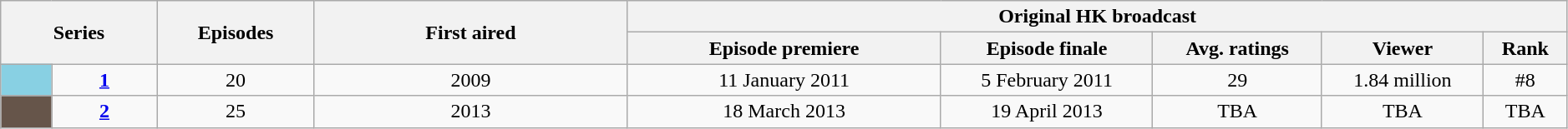<table class="wikitable" width="99%">
<tr>
<th colspan="2" rowspan="2" width="10%">Series</th>
<th rowspan="2" width="10%">Episodes</th>
<th width="200" rowspan="2" width="12%">First aired</th>
<th colspan="5" width="60%">Original HK broadcast</th>
</tr>
<tr>
<th width="20%">Episode premiere</th>
<th>Episode finale</th>
<th>Avg. ratings</th>
<th>Viewer</th>
<th>Rank</th>
</tr>
<tr>
<td bgcolor="88d0e3"></td>
<td align="center"><strong><a href='#'>1</a></strong></td>
<td align="center">20</td>
<td align="center">2009</td>
<td align="center">11 January 2011</td>
<td align="center">5 February 2011</td>
<td align="center">29</td>
<td align="center">1.84 million</td>
<td align="center">#8</td>
</tr>
<tr>
<td bgcolor="66554A"></td>
<td align="center"><strong><a href='#'>2</a></strong></td>
<td align="center">25</td>
<td align="center">2013</td>
<td align="center">18 March 2013</td>
<td align="center">19 April 2013</td>
<td align="center">TBA</td>
<td align="center">TBA</td>
<td align="center">TBA</td>
</tr>
</table>
